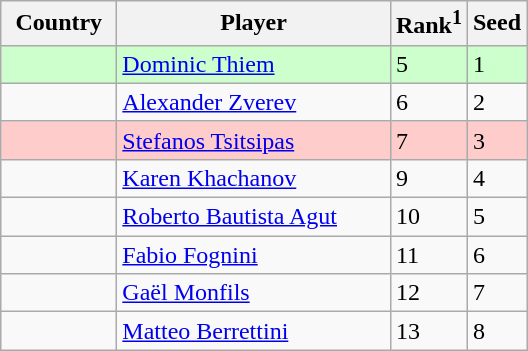<table class="sortable wikitable">
<tr>
<th width="70">Country</th>
<th width="175">Player</th>
<th>Rank<sup>1</sup></th>
<th>Seed</th>
</tr>
<tr style="background:#cfc;">
<td></td>
<td><a href='#'>Dominic Thiem</a></td>
<td>5</td>
<td>1</td>
</tr>
<tr>
<td></td>
<td><a href='#'>Alexander Zverev</a></td>
<td>6</td>
<td>2</td>
</tr>
<tr style="background:#fcc;">
<td></td>
<td><a href='#'>Stefanos Tsitsipas</a></td>
<td>7</td>
<td>3</td>
</tr>
<tr>
<td></td>
<td><a href='#'>Karen Khachanov</a></td>
<td>9</td>
<td>4</td>
</tr>
<tr>
<td></td>
<td><a href='#'>Roberto Bautista Agut</a></td>
<td>10</td>
<td>5</td>
</tr>
<tr>
<td></td>
<td><a href='#'>Fabio Fognini</a></td>
<td>11</td>
<td>6</td>
</tr>
<tr>
<td></td>
<td><a href='#'>Gaël Monfils</a></td>
<td>12</td>
<td>7</td>
</tr>
<tr>
<td></td>
<td><a href='#'>Matteo Berrettini</a></td>
<td>13</td>
<td>8</td>
</tr>
</table>
